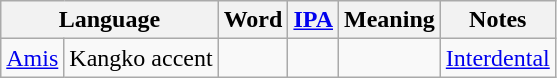<table class="wikitable">
<tr>
<th colspan="2">Language</th>
<th>Word</th>
<th><a href='#'>IPA</a></th>
<th>Meaning</th>
<th>Notes</th>
</tr>
<tr>
<td><a href='#'>Amis</a></td>
<td>Kangko accent</td>
<td></td>
<td></td>
<td></td>
<td><a href='#'>Interdental</a> </td>
</tr>
</table>
